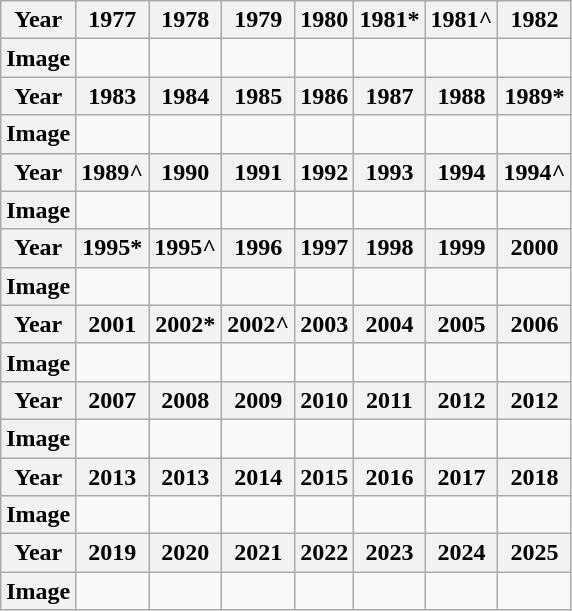<table class="wikitable">
<tr>
<th>Year</th>
<th>1977</th>
<th>1978</th>
<th>1979</th>
<th>1980</th>
<th>1981*</th>
<th>1981^</th>
<th>1982</th>
</tr>
<tr>
<th>Image</th>
<td></td>
<td></td>
<td></td>
<td></td>
<td></td>
<td></td>
<td></td>
</tr>
<tr>
<th>Year</th>
<th>1983</th>
<th>1984</th>
<th>1985</th>
<th>1986</th>
<th>1987</th>
<th>1988</th>
<th>1989*</th>
</tr>
<tr>
<th>Image</th>
<td></td>
<td></td>
<td></td>
<td></td>
<td></td>
<td></td>
<td></td>
</tr>
<tr>
<th>Year</th>
<th>1989^</th>
<th>1990</th>
<th>1991</th>
<th>1992</th>
<th>1993</th>
<th>1994</th>
<th>1994^</th>
</tr>
<tr>
<th>Image</th>
<td></td>
<td></td>
<td></td>
<td></td>
<td></td>
<td></td>
<td></td>
</tr>
<tr>
<th>Year</th>
<th>1995*</th>
<th>1995^</th>
<th>1996</th>
<th>1997</th>
<th>1998</th>
<th>1999</th>
<th>2000</th>
</tr>
<tr>
<th>Image</th>
<td></td>
<td></td>
<td></td>
<td></td>
<td></td>
<td></td>
<td></td>
</tr>
<tr>
<th>Year</th>
<th>2001</th>
<th>2002*</th>
<th>2002^</th>
<th>2003</th>
<th>2004</th>
<th>2005</th>
<th>2006</th>
</tr>
<tr>
<th>Image</th>
<td></td>
<td></td>
<td></td>
<td></td>
<td></td>
<td></td>
<td></td>
</tr>
<tr>
<th>Year</th>
<th>2007</th>
<th>2008</th>
<th>2009</th>
<th>2010</th>
<th>2011</th>
<th>2012</th>
<th>2012</th>
</tr>
<tr>
<th>Image</th>
<td></td>
<td></td>
<td></td>
<td></td>
<td></td>
<td></td>
<td></td>
</tr>
<tr>
<th>Year</th>
<th>2013</th>
<th>2013</th>
<th>2014</th>
<th>2015</th>
<th>2016</th>
<th>2017</th>
<th>2018</th>
</tr>
<tr>
<th>Image</th>
<td></td>
<td></td>
<td></td>
<td></td>
<td></td>
<td></td>
<td></td>
</tr>
<tr>
<th>Year</th>
<th>2019</th>
<th>2020</th>
<th>2021</th>
<th>2022</th>
<th>2023</th>
<th>2024</th>
<th>2025</th>
</tr>
<tr>
<th>Image</th>
<td></td>
<td></td>
<td></td>
<td></td>
<td></td>
<td></td>
<td></td>
</tr>
</table>
